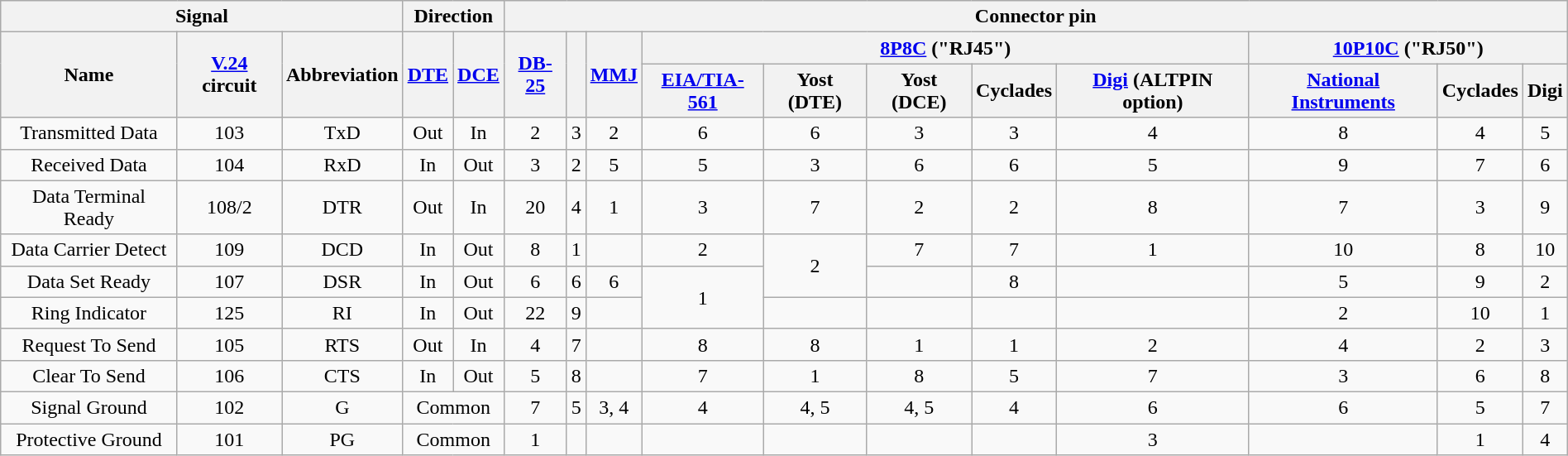<table class="wikitable sortable" style="margin:auto; text-align:center;">
<tr>
<th colspan="3">Signal</th>
<th colspan="2">Direction</th>
<th colspan="11">Connector pin</th>
</tr>
<tr>
<th rowspan="2">Name</th>
<th rowspan="2"><a href='#'>V.24</a> circuit</th>
<th rowspan="2">Abbreviation</th>
<th rowspan="2"><a href='#'>DTE</a></th>
<th rowspan="2"><a href='#'>DCE</a></th>
<th rowspan="2"><a href='#'>DB-25</a></th>
<th rowspan="2"> </th>
<th rowspan="2"><a href='#'>MMJ</a></th>
<th colspan="5"><a href='#'>8P8C</a> ("RJ45")</th>
<th colspan="3"><a href='#'>10P10C</a> ("RJ50")</th>
</tr>
<tr>
<th><a href='#'>EIA/TIA-561</a></th>
<th>Yost (DTE)</th>
<th>Yost (DCE)</th>
<th>Cyclades</th>
<th><a href='#'>Digi</a> (ALTPIN option)</th>
<th><a href='#'>National Instruments</a></th>
<th>Cyclades</th>
<th>Digi</th>
</tr>
<tr>
<td>Transmitted Data</td>
<td>103</td>
<td>TxD</td>
<td>Out</td>
<td>In</td>
<td>2</td>
<td>3</td>
<td>2</td>
<td>6</td>
<td>6</td>
<td>3</td>
<td>3</td>
<td>4</td>
<td>8</td>
<td>4</td>
<td>5</td>
</tr>
<tr>
<td>Received Data</td>
<td>104</td>
<td>RxD</td>
<td>In</td>
<td>Out</td>
<td>3</td>
<td>2</td>
<td>5</td>
<td>5</td>
<td>3</td>
<td>6</td>
<td>6</td>
<td>5</td>
<td>9</td>
<td>7</td>
<td>6</td>
</tr>
<tr>
<td>Data Terminal Ready</td>
<td>108/2</td>
<td>DTR</td>
<td>Out</td>
<td>In</td>
<td>20</td>
<td>4</td>
<td>1</td>
<td>3</td>
<td>7</td>
<td>2</td>
<td>2</td>
<td>8</td>
<td>7</td>
<td>3</td>
<td>9</td>
</tr>
<tr>
<td>Data Carrier Detect</td>
<td>109</td>
<td>DCD</td>
<td>In</td>
<td>Out</td>
<td>8</td>
<td>1</td>
<td></td>
<td>2</td>
<td rowspan="2">2</td>
<td>7</td>
<td>7</td>
<td>1</td>
<td>10</td>
<td>8</td>
<td>10</td>
</tr>
<tr>
<td>Data Set Ready</td>
<td>107</td>
<td>DSR</td>
<td>In</td>
<td>Out</td>
<td>6</td>
<td>6</td>
<td>6</td>
<td rowspan="2">1</td>
<td></td>
<td>8</td>
<td></td>
<td>5</td>
<td>9</td>
<td>2</td>
</tr>
<tr>
<td>Ring Indicator</td>
<td>125</td>
<td>RI</td>
<td>In</td>
<td>Out</td>
<td>22</td>
<td>9</td>
<td></td>
<td></td>
<td></td>
<td></td>
<td></td>
<td>2</td>
<td>10</td>
<td>1</td>
</tr>
<tr>
<td>Request To Send</td>
<td>105</td>
<td>RTS</td>
<td>Out</td>
<td>In</td>
<td>4</td>
<td>7</td>
<td></td>
<td>8</td>
<td>8</td>
<td>1</td>
<td>1</td>
<td>2</td>
<td>4</td>
<td>2</td>
<td>3</td>
</tr>
<tr>
<td>Clear To Send</td>
<td>106</td>
<td>CTS</td>
<td>In</td>
<td>Out</td>
<td>5</td>
<td>8</td>
<td></td>
<td>7</td>
<td>1</td>
<td>8</td>
<td>5</td>
<td>7</td>
<td>3</td>
<td>6</td>
<td>8</td>
</tr>
<tr>
<td>Signal Ground</td>
<td>102</td>
<td>G</td>
<td colspan="2">Common</td>
<td>7</td>
<td>5</td>
<td>3, 4</td>
<td>4</td>
<td>4, 5</td>
<td>4, 5</td>
<td>4</td>
<td>6</td>
<td>6</td>
<td>5</td>
<td>7</td>
</tr>
<tr>
<td>Protective Ground</td>
<td>101</td>
<td>PG</td>
<td colspan="2">Common</td>
<td>1</td>
<td></td>
<td></td>
<td></td>
<td></td>
<td></td>
<td></td>
<td>3</td>
<td></td>
<td>1</td>
<td>4</td>
</tr>
</table>
